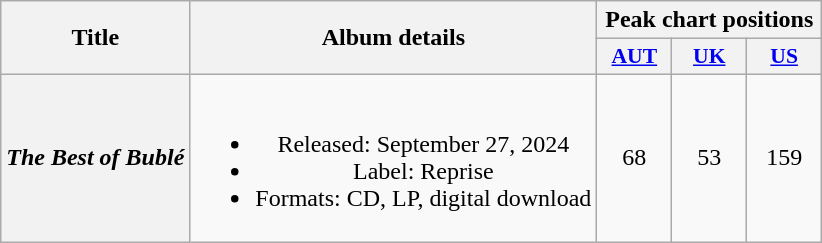<table class="wikitable plainrowheaders" style="text-align:center;">
<tr>
<th scope="col" rowspan="2">Title</th>
<th scope="col" rowspan="2">Album details</th>
<th scope="col" colspan="3">Peak chart positions</th>
</tr>
<tr>
<th scope="col" style="width:3em;font-size:90%;"><a href='#'>AUT</a><br></th>
<th scope="col" style="width:3em;font-size:90%;"><a href='#'>UK</a><br></th>
<th scope="col" style="width:3em;font-size:90%;"><a href='#'>US</a><br></th>
</tr>
<tr>
<th scope="row"><em>The Best of Bublé</em></th>
<td><br><ul><li>Released: September 27, 2024</li><li>Label: Reprise</li><li>Formats: CD, LP, digital download</li></ul></td>
<td>68</td>
<td>53</td>
<td>159</td>
</tr>
</table>
